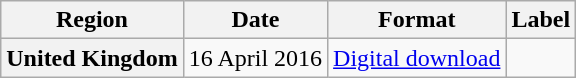<table class="wikitable plainrowheaders">
<tr>
<th>Region</th>
<th>Date</th>
<th>Format</th>
<th>Label</th>
</tr>
<tr>
<th scope="row">United Kingdom</th>
<td>16 April 2016</td>
<td><a href='#'>Digital download</a></td>
<td></td>
</tr>
</table>
